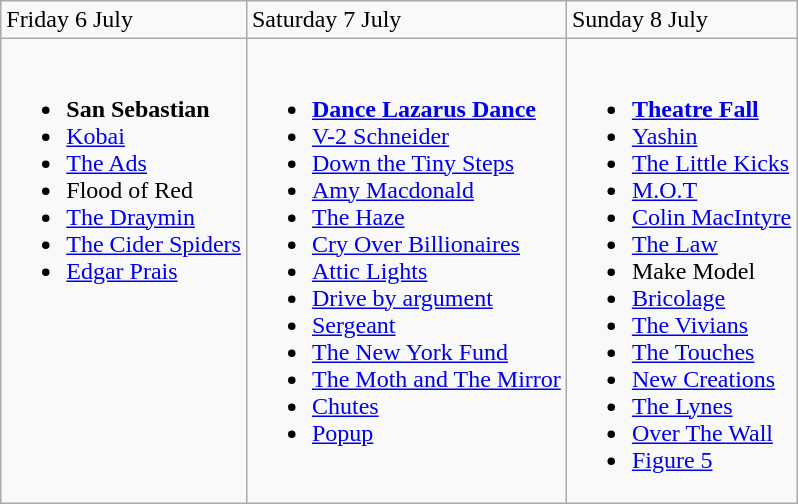<table class="wikitable">
<tr>
<td>Friday 6 July</td>
<td>Saturday 7 July</td>
<td>Sunday 8 July</td>
</tr>
<tr valign="top">
<td><br><ul><li><strong>San Sebastian</strong></li><li><a href='#'>Kobai</a></li><li><a href='#'>The Ads</a></li><li>Flood of Red</li><li><a href='#'>The Draymin</a></li><li><a href='#'>The Cider Spiders</a></li><li><a href='#'>Edgar Prais</a></li></ul></td>
<td><br><ul><li><strong><a href='#'>Dance Lazarus Dance</a></strong></li><li><a href='#'>V-2 Schneider</a></li><li><a href='#'>Down the Tiny Steps</a></li><li><a href='#'>Amy Macdonald</a></li><li><a href='#'>The Haze</a></li><li><a href='#'>Cry Over Billionaires</a></li><li><a href='#'>Attic Lights</a></li><li><a href='#'>Drive by argument</a></li><li><a href='#'>Sergeant</a></li><li><a href='#'>The New York Fund</a></li><li><a href='#'>The Moth and The Mirror</a></li><li><a href='#'>Chutes</a></li><li><a href='#'>Popup</a></li></ul></td>
<td><br><ul><li><strong><a href='#'>Theatre Fall</a></strong></li><li><a href='#'>Yashin</a></li><li><a href='#'>The Little Kicks</a></li><li><a href='#'>M.O.T</a></li><li><a href='#'>Colin MacIntyre</a></li><li><a href='#'>The Law</a></li><li>Make Model</li><li><a href='#'>Bricolage</a></li><li><a href='#'>The Vivians</a></li><li><a href='#'>The Touches</a></li><li><a href='#'>New Creations</a></li><li><a href='#'>The Lynes</a></li><li><a href='#'>Over The Wall</a></li><li><a href='#'>Figure 5</a></li></ul></td>
</tr>
</table>
